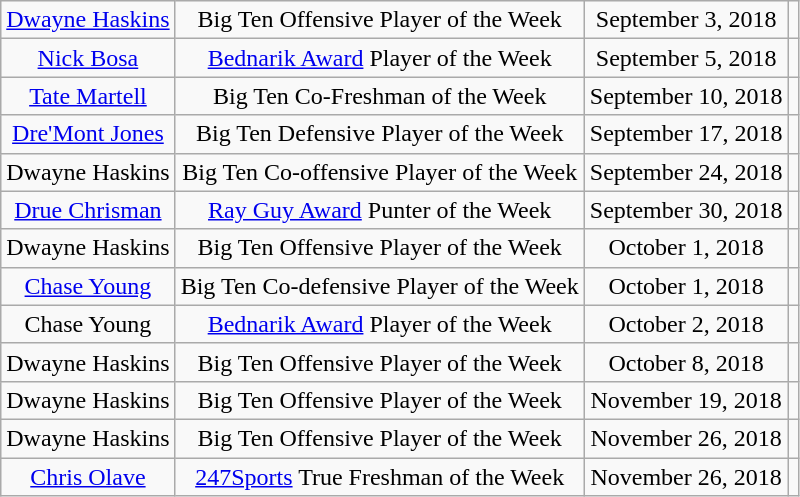<table class="wikitable sortable sortable" style="text-align: center">
<tr>
<td><a href='#'>Dwayne Haskins</a></td>
<td>Big Ten Offensive Player of the Week</td>
<td>September 3, 2018</td>
<td></td>
</tr>
<tr>
<td><a href='#'>Nick Bosa</a></td>
<td><a href='#'>Bednarik Award</a> Player of the Week</td>
<td>September 5, 2018</td>
<td></td>
</tr>
<tr>
<td><a href='#'>Tate Martell</a></td>
<td>Big Ten Co-Freshman of the Week</td>
<td>September 10, 2018</td>
<td></td>
</tr>
<tr>
<td><a href='#'>Dre'Mont Jones</a></td>
<td>Big Ten Defensive Player of the Week</td>
<td>September 17, 2018</td>
<td></td>
</tr>
<tr>
<td>Dwayne Haskins</td>
<td>Big Ten Co-offensive Player of the Week</td>
<td>September 24, 2018</td>
<td></td>
</tr>
<tr>
<td><a href='#'>Drue Chrisman</a></td>
<td><a href='#'>Ray Guy Award</a> Punter of the Week</td>
<td>September 30, 2018</td>
<td></td>
</tr>
<tr>
<td>Dwayne Haskins</td>
<td>Big Ten Offensive Player of the Week</td>
<td>October 1, 2018</td>
<td></td>
</tr>
<tr>
<td><a href='#'>Chase Young</a></td>
<td>Big Ten Co-defensive Player of the Week</td>
<td>October 1, 2018</td>
<td></td>
</tr>
<tr>
<td>Chase Young</td>
<td><a href='#'>Bednarik Award</a> Player of the Week</td>
<td>October 2, 2018</td>
<td></td>
</tr>
<tr>
<td>Dwayne Haskins</td>
<td>Big Ten Offensive Player of the Week</td>
<td>October 8, 2018</td>
<td></td>
</tr>
<tr>
<td>Dwayne Haskins</td>
<td>Big Ten Offensive Player of the Week</td>
<td>November 19, 2018</td>
<td></td>
</tr>
<tr>
<td>Dwayne Haskins</td>
<td>Big Ten Offensive Player of the Week</td>
<td>November 26, 2018</td>
<td></td>
</tr>
<tr>
<td><a href='#'>Chris Olave</a></td>
<td><a href='#'>247Sports</a> True Freshman of the Week</td>
<td>November 26, 2018</td>
<td></td>
</tr>
</table>
